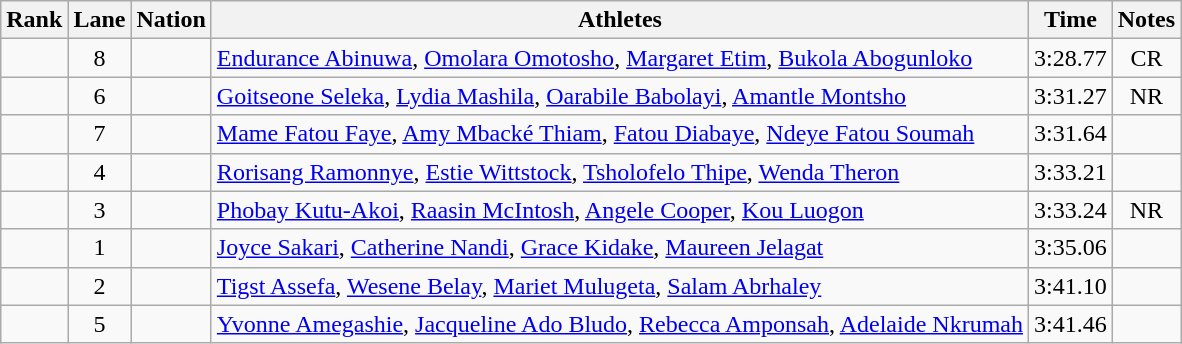<table class="wikitable sortable" style="text-align:center">
<tr>
<th>Rank</th>
<th>Lane</th>
<th>Nation</th>
<th>Athletes</th>
<th>Time</th>
<th>Notes</th>
</tr>
<tr>
<td></td>
<td>8</td>
<td align="left"></td>
<td align="left"><a href='#'>Endurance Abinuwa</a>, <a href='#'>Omolara Omotosho</a>, <a href='#'>Margaret Etim</a>, <a href='#'>Bukola Abogunloko</a></td>
<td>3:28.77</td>
<td>CR</td>
</tr>
<tr>
<td></td>
<td>6</td>
<td align="left"></td>
<td align="left"><a href='#'>Goitseone Seleka</a>, <a href='#'>Lydia Mashila</a>, <a href='#'>Oarabile Babolayi</a>, <a href='#'>Amantle Montsho</a></td>
<td>3:31.27</td>
<td>NR</td>
</tr>
<tr>
<td></td>
<td>7</td>
<td align="left"></td>
<td align="left"><a href='#'>Mame Fatou Faye</a>, <a href='#'>Amy Mbacké Thiam</a>, <a href='#'>Fatou Diabaye</a>, <a href='#'>Ndeye Fatou Soumah</a></td>
<td>3:31.64</td>
<td></td>
</tr>
<tr>
<td></td>
<td>4</td>
<td align="left"></td>
<td align="left"><a href='#'>Rorisang Ramonnye</a>, <a href='#'>Estie Wittstock</a>, <a href='#'>Tsholofelo Thipe</a>, <a href='#'>Wenda Theron</a></td>
<td>3:33.21</td>
<td></td>
</tr>
<tr>
<td></td>
<td>3</td>
<td align="left"></td>
<td align="left"><a href='#'>Phobay Kutu-Akoi</a>, <a href='#'>Raasin McIntosh</a>, <a href='#'>Angele Cooper</a>, <a href='#'>Kou Luogon</a></td>
<td>3:33.24</td>
<td>NR</td>
</tr>
<tr>
<td></td>
<td>1</td>
<td align="left"></td>
<td align="left"><a href='#'>Joyce Sakari</a>, <a href='#'>Catherine Nandi</a>, <a href='#'>Grace Kidake</a>,  <a href='#'>Maureen Jelagat</a></td>
<td>3:35.06</td>
<td></td>
</tr>
<tr>
<td></td>
<td>2</td>
<td align=left></td>
<td align="left"><a href='#'>Tigst Assefa</a>, <a href='#'>Wesene Belay</a>, <a href='#'>Mariet Mulugeta</a>, <a href='#'>Salam Abrhaley</a></td>
<td>3:41.10</td>
<td></td>
</tr>
<tr>
<td></td>
<td>5</td>
<td align="left"></td>
<td align="left"><a href='#'>Yvonne Amegashie</a>, <a href='#'>Jacqueline Ado Bludo</a>, <a href='#'>Rebecca Amponsah</a>, <a href='#'>Adelaide Nkrumah</a></td>
<td>3:41.46</td>
<td></td>
</tr>
</table>
